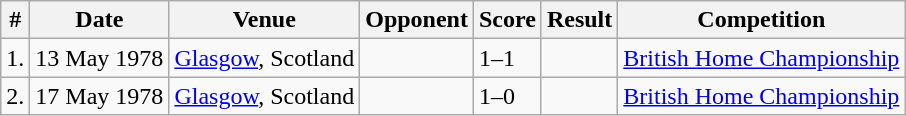<table class="wikitable">
<tr>
<th>#</th>
<th>Date</th>
<th>Venue</th>
<th>Opponent</th>
<th>Score</th>
<th>Result</th>
<th>Competition</th>
</tr>
<tr>
<td>1.</td>
<td>13 May 1978</td>
<td><a href='#'>Glasgow</a>, Scotland</td>
<td></td>
<td>1–1</td>
<td></td>
<td><a href='#'>British Home Championship</a></td>
</tr>
<tr>
<td>2.</td>
<td>17 May 1978</td>
<td><a href='#'>Glasgow</a>, Scotland</td>
<td></td>
<td>1–0</td>
<td></td>
<td><a href='#'>British Home Championship</a></td>
</tr>
</table>
